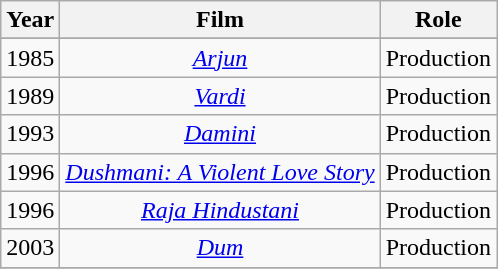<table class="wikitable" style="text-align:center;font-size:100%;">
<tr>
<th>Year</th>
<th>Film</th>
<th>Role</th>
</tr>
<tr align="center">
</tr>
<tr>
<td>1985</td>
<td><a href='#'><em>Arjun</em></a></td>
<td>Production</td>
</tr>
<tr>
<td>1989</td>
<td><a href='#'><em>Vardi</em></a></td>
<td>Production</td>
</tr>
<tr>
<td>1993</td>
<td><a href='#'><em>Damini</em></a></td>
<td>Production</td>
</tr>
<tr>
<td>1996</td>
<td><em><a href='#'>Dushmani: A Violent Love Story</a></em></td>
<td>Production</td>
</tr>
<tr>
<td>1996</td>
<td><em><a href='#'>Raja Hindustani</a></em></td>
<td>Production</td>
</tr>
<tr>
<td>2003</td>
<td><a href='#'><em>Dum</em></a></td>
<td>Production</td>
</tr>
<tr>
</tr>
</table>
